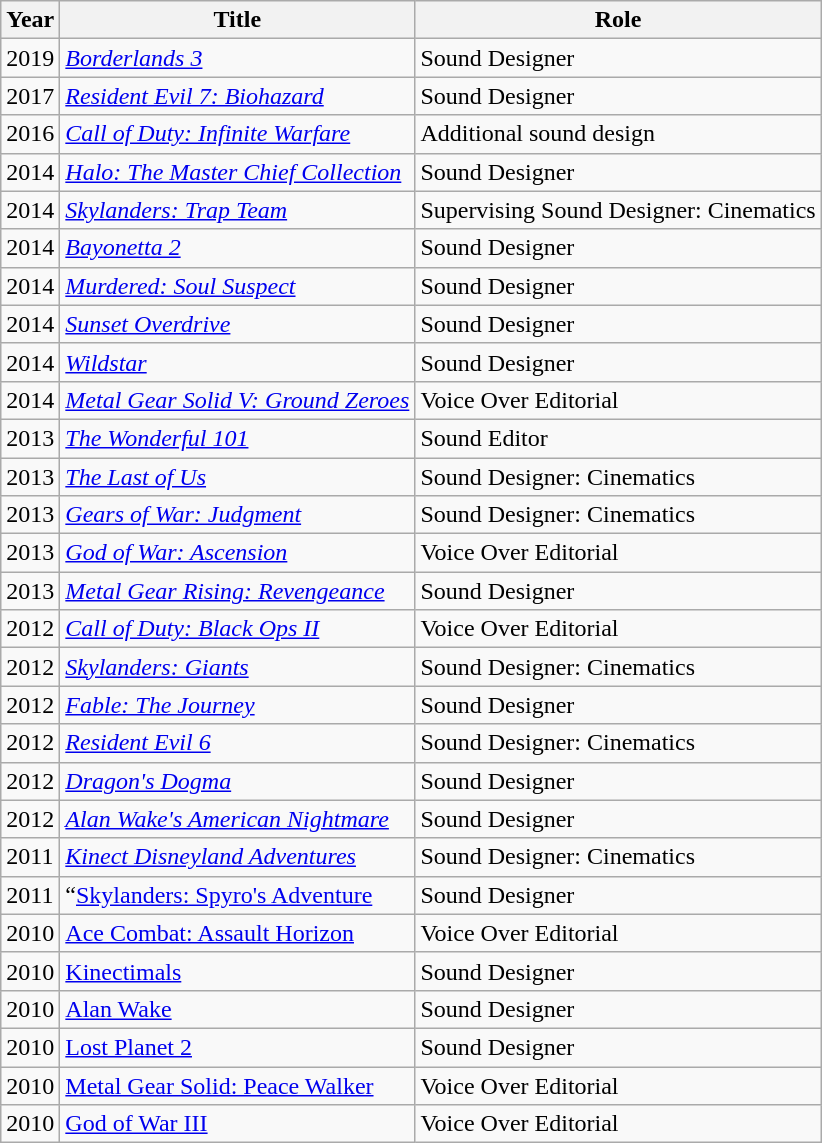<table class = "wikitable">
<tr>
<th>Year</th>
<th>Title</th>
<th>Role</th>
</tr>
<tr>
<td>2019</td>
<td><em><a href='#'>Borderlands 3</a></em></td>
<td>Sound Designer</td>
</tr>
<tr>
<td>2017</td>
<td><em><a href='#'>Resident Evil 7: Biohazard</a></em></td>
<td>Sound Designer</td>
</tr>
<tr>
<td>2016</td>
<td><em><a href='#'>Call of Duty: Infinite Warfare</a></em></td>
<td>Additional sound design</td>
</tr>
<tr>
<td>2014</td>
<td><em><a href='#'>Halo: The Master Chief Collection</a></em></td>
<td>Sound Designer</td>
</tr>
<tr>
<td>2014</td>
<td><em><a href='#'>Skylanders: Trap Team</a></em></td>
<td>Supervising Sound Designer: Cinematics</td>
</tr>
<tr>
<td>2014</td>
<td><em><a href='#'>Bayonetta 2</a></em></td>
<td>Sound Designer</td>
</tr>
<tr>
<td>2014</td>
<td><em><a href='#'>Murdered: Soul Suspect</a></em></td>
<td>Sound Designer</td>
</tr>
<tr>
<td>2014</td>
<td><em><a href='#'>Sunset Overdrive</a></em></td>
<td>Sound Designer</td>
</tr>
<tr>
<td>2014</td>
<td><em><a href='#'>Wildstar</a></em></td>
<td>Sound Designer</td>
</tr>
<tr>
<td>2014</td>
<td><em><a href='#'>Metal Gear Solid V: Ground Zeroes</a></em></td>
<td>Voice Over Editorial</td>
</tr>
<tr>
<td>2013</td>
<td><em><a href='#'>The Wonderful 101</a></em></td>
<td>Sound Editor</td>
</tr>
<tr>
<td>2013</td>
<td><em><a href='#'>The Last of Us</a></em></td>
<td>Sound Designer: Cinematics</td>
</tr>
<tr>
<td>2013</td>
<td><em><a href='#'>Gears of War: Judgment</a></em></td>
<td>Sound Designer: Cinematics</td>
</tr>
<tr>
<td>2013</td>
<td><em><a href='#'>God of War: Ascension</a></em></td>
<td>Voice Over Editorial</td>
</tr>
<tr>
<td>2013</td>
<td><em><a href='#'>Metal Gear Rising: Revengeance</a></em></td>
<td>Sound Designer</td>
</tr>
<tr>
<td>2012</td>
<td><em><a href='#'>Call of Duty: Black Ops II</a></em></td>
<td>Voice Over Editorial</td>
</tr>
<tr>
<td>2012</td>
<td><em><a href='#'>Skylanders: Giants</a></em></td>
<td>Sound Designer: Cinematics</td>
</tr>
<tr>
<td>2012</td>
<td><em><a href='#'>Fable: The Journey</a></em></td>
<td>Sound Designer</td>
</tr>
<tr>
<td>2012</td>
<td><em><a href='#'>Resident Evil 6</a></em></td>
<td>Sound Designer: Cinematics</td>
</tr>
<tr>
<td>2012</td>
<td><em><a href='#'>Dragon's Dogma </a></em></td>
<td>Sound Designer</td>
</tr>
<tr>
<td>2012</td>
<td><em><a href='#'>Alan Wake's American Nightmare </a></em></td>
<td>Sound Designer</td>
</tr>
<tr>
<td>2011</td>
<td><em><a href='#'>Kinect Disneyland Adventures</a></em></td>
<td>Sound Designer: Cinematics</td>
</tr>
<tr>
<td>2011</td>
<td>“<a href='#'>Skylanders: Spyro's Adventure</a> <em></td>
<td>Sound Designer</td>
</tr>
<tr>
<td>2010</td>
<td></em><a href='#'>Ace Combat: Assault Horizon</a><em></td>
<td>Voice Over Editorial</td>
</tr>
<tr>
<td>2010</td>
<td></em><a href='#'>Kinectimals</a><em></td>
<td>Sound Designer</td>
</tr>
<tr>
<td>2010</td>
<td></em><a href='#'>Alan Wake</a><em></td>
<td>Sound Designer</td>
</tr>
<tr>
<td>2010</td>
<td></em><a href='#'>Lost Planet 2</a><em></td>
<td>Sound Designer</td>
</tr>
<tr>
<td>2010</td>
<td></em><a href='#'>Metal Gear Solid: Peace Walker</a><em></td>
<td>Voice Over Editorial</td>
</tr>
<tr>
<td>2010</td>
<td></em><a href='#'>God of War III</a><em></td>
<td>Voice Over Editorial</td>
</tr>
</table>
